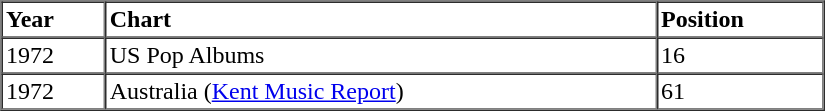<table border=1 cellspacing=0 cellpadding=2 width="550px">
<tr>
<th align="left">Year</th>
<th align="left">Chart</th>
<th align="left">Position</th>
</tr>
<tr>
<td align="left">1972</td>
<td align="left">US Pop Albums</td>
<td align="left">16</td>
</tr>
<tr>
<td align="left">1972</td>
<td align="left">Australia (<a href='#'>Kent Music Report</a>)</td>
<td align="left">61</td>
</tr>
<tr>
</tr>
</table>
